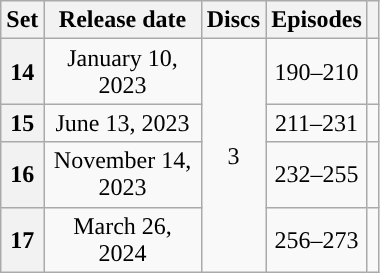<table class="wikitable" style="text-align: center; width: 20%;">
<tr>
<th scope="col" 175px;>Set</th>
<th scope="col" 125px;>Release date</th>
<th scope="col">Discs</th>
<th scope="col">Episodes</th>
<th scope="col"></th>
</tr>
<tr>
<th scope="row">14</th>
<td>January 10, 2023</td>
<td rowspan="4">3</td>
<td>190–210</td>
<td></td>
</tr>
<tr>
<th scope="row">15</th>
<td>June 13, 2023</td>
<td>211–231</td>
<td></td>
</tr>
<tr>
<th scope="row">16</th>
<td>November 14, 2023</td>
<td>232–255</td>
<td></td>
</tr>
<tr>
<th scope="row">17</th>
<td>March 26, 2024</td>
<td>256–273</td>
<td></td>
</tr>
</table>
